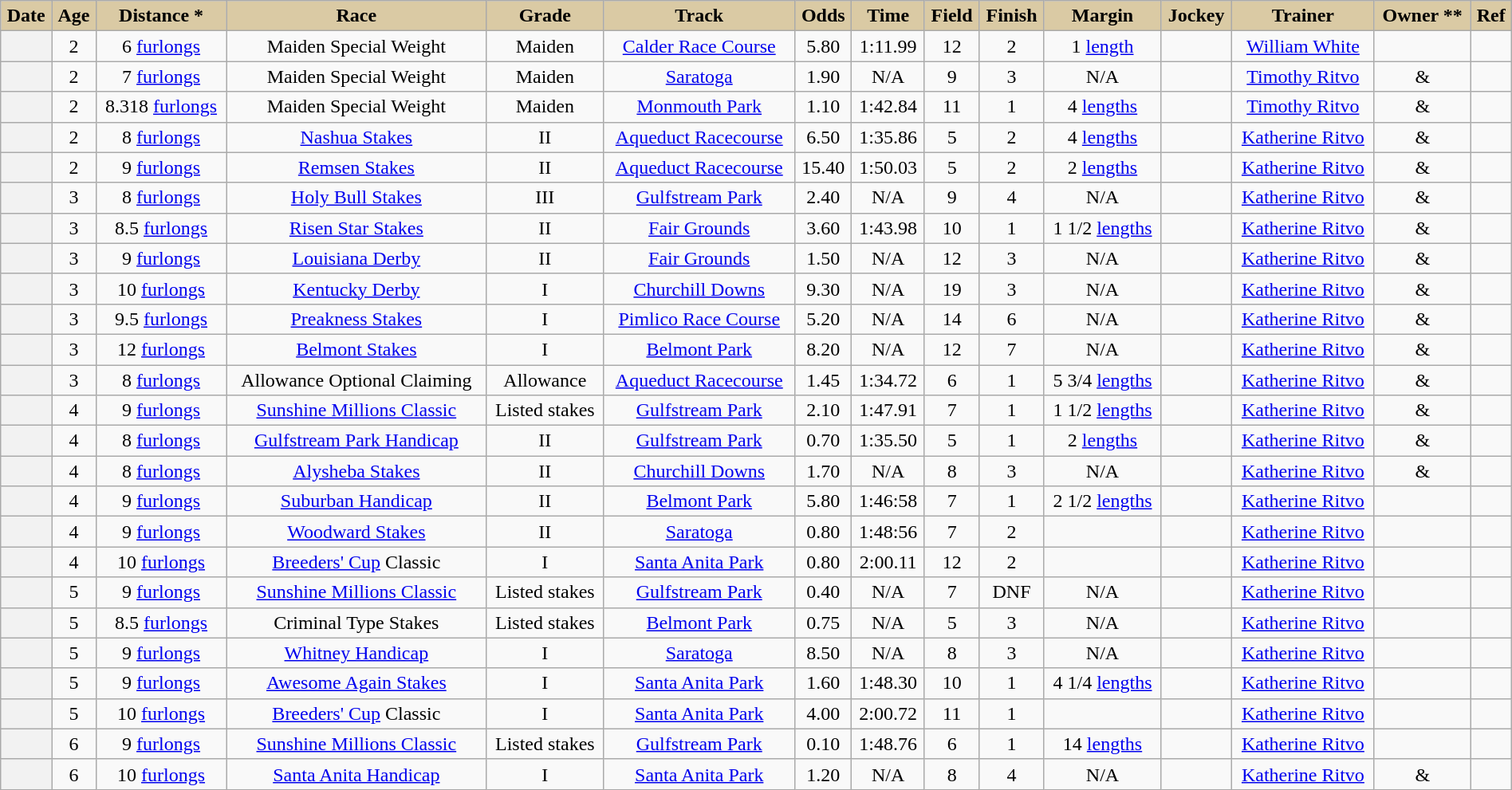<table class = "wikitable sortable" style="text-align:center; width:100%">
<tr>
<th scope="col" style="background:#dacaa4;">Date</th>
<th scope="col" class="unsortable" style="background:#dacaa4; text-align:center;">Age</th>
<th scope="col" style="background:#dacaa4;">Distance *</th>
<th scope="col" style="background:#dacaa4;">Race</th>
<th scope="col" style="background:#dacaa4;">Grade</th>
<th scope="col" style="background:#dacaa4;">Track</th>
<th scope="col" style="background:#dacaa4;">Odds</th>
<th scope="col" style="background:#dacaa4;">Time</th>
<th scope="col" style="background:#dacaa4;">Field</th>
<th scope="col" style="background:#dacaa4;">Finish</th>
<th scope="col" style="background:#dacaa4;">Margin</th>
<th scope="col" style="background:#dacaa4;">Jockey</th>
<th scope="col" style="background:#dacaa4;">Trainer</th>
<th scope="col" style="background:#dacaa4;">Owner **</th>
<th scope="col" class="unsortable" style="background:#dacaa4;">Ref</th>
</tr>
<tr>
<th scope="row" style="font-weight:normal;"></th>
<td>2</td>
<td>6 <a href='#'>furlongs</a></td>
<td>Maiden Special Weight</td>
<td>Maiden</td>
<td><a href='#'>Calder Race Course</a></td>
<td>5.80</td>
<td>1:11.99</td>
<td>12</td>
<td>2</td>
<td>1 <a href='#'>length</a></td>
<td></td>
<td><a href='#'>William White</a></td>
<td></td>
<td></td>
</tr>
<tr>
<th scope="row" style="font-weight:normal;"></th>
<td>2</td>
<td>7 <a href='#'>furlongs</a></td>
<td>Maiden Special Weight</td>
<td>Maiden</td>
<td><a href='#'>Saratoga</a></td>
<td>1.90</td>
<td>N/A</td>
<td>9</td>
<td>3</td>
<td>N/A</td>
<td></td>
<td><a href='#'>Timothy Ritvo</a></td>
<td> & </td>
<td></td>
</tr>
<tr>
<th scope="row" style="font-weight:normal;"></th>
<td>2</td>
<td>8.318 <a href='#'>furlongs</a></td>
<td>Maiden Special Weight</td>
<td>Maiden</td>
<td><a href='#'>Monmouth Park</a></td>
<td>1.10</td>
<td>1:42.84</td>
<td>11</td>
<td>1</td>
<td>4 <a href='#'>lengths</a></td>
<td></td>
<td><a href='#'>Timothy Ritvo</a></td>
<td>  & </td>
<td></td>
</tr>
<tr>
<th scope="row" style="font-weight:normal;"></th>
<td>2</td>
<td>8 <a href='#'>furlongs</a></td>
<td><a href='#'>Nashua Stakes</a></td>
<td>II</td>
<td><a href='#'>Aqueduct Racecourse</a></td>
<td>6.50</td>
<td>1:35.86</td>
<td>5</td>
<td>2</td>
<td>4 <a href='#'>lengths</a></td>
<td></td>
<td><a href='#'>Katherine Ritvo</a></td>
<td>  & </td>
<td></td>
</tr>
<tr>
<th scope="row" style="font-weight:normal;"></th>
<td>2</td>
<td>9 <a href='#'>furlongs</a></td>
<td><a href='#'>Remsen Stakes</a></td>
<td>II</td>
<td><a href='#'>Aqueduct Racecourse</a></td>
<td>15.40</td>
<td>1:50.03</td>
<td>5</td>
<td>2</td>
<td>2 <a href='#'>lengths</a></td>
<td></td>
<td><a href='#'>Katherine Ritvo</a></td>
<td>  & </td>
<td></td>
</tr>
<tr>
<th scope="row" style="font-weight:normal;"></th>
<td>3</td>
<td>8 <a href='#'>furlongs</a></td>
<td><a href='#'>Holy Bull Stakes</a></td>
<td>III</td>
<td><a href='#'>Gulfstream Park</a></td>
<td>2.40</td>
<td>N/A</td>
<td>9</td>
<td>4</td>
<td>N/A</td>
<td></td>
<td><a href='#'>Katherine Ritvo</a></td>
<td>  & </td>
<td></td>
</tr>
<tr>
<th scope="row" style="font-weight:normal;"></th>
<td>3</td>
<td>8.5 <a href='#'>furlongs</a></td>
<td><a href='#'>Risen Star Stakes</a></td>
<td>II</td>
<td><a href='#'>Fair Grounds</a></td>
<td>3.60</td>
<td>1:43.98</td>
<td>10</td>
<td>1</td>
<td>1 1/2 <a href='#'>lengths</a></td>
<td></td>
<td><a href='#'>Katherine Ritvo</a></td>
<td>  & </td>
<td></td>
</tr>
<tr>
<th scope="row" style="font-weight:normal;"></th>
<td>3</td>
<td>9 <a href='#'>furlongs</a></td>
<td><a href='#'>Louisiana Derby</a></td>
<td>II</td>
<td><a href='#'>Fair Grounds</a></td>
<td>1.50</td>
<td>N/A</td>
<td>12</td>
<td>3</td>
<td>N/A</td>
<td></td>
<td><a href='#'>Katherine Ritvo</a></td>
<td> & </td>
<td></td>
</tr>
<tr>
<th scope="row" style="font-weight:normal;"></th>
<td>3</td>
<td>10 <a href='#'>furlongs</a></td>
<td><a href='#'>Kentucky Derby</a></td>
<td>I</td>
<td><a href='#'>Churchill Downs</a></td>
<td>9.30</td>
<td>N/A</td>
<td>19</td>
<td>3</td>
<td>N/A</td>
<td></td>
<td><a href='#'>Katherine Ritvo</a></td>
<td>  & </td>
<td></td>
</tr>
<tr>
<th scope="row" style="font-weight:normal;"></th>
<td>3</td>
<td>9.5 <a href='#'>furlongs</a></td>
<td><a href='#'>Preakness Stakes</a></td>
<td>I</td>
<td><a href='#'>Pimlico Race Course</a></td>
<td>5.20</td>
<td>N/A</td>
<td>14</td>
<td>6</td>
<td>N/A</td>
<td></td>
<td><a href='#'>Katherine Ritvo</a></td>
<td>  & </td>
<td></td>
</tr>
<tr>
<th scope="row" style="font-weight:normal;"></th>
<td>3</td>
<td>12 <a href='#'>furlongs</a></td>
<td><a href='#'>Belmont Stakes</a></td>
<td>I</td>
<td><a href='#'>Belmont Park</a></td>
<td>8.20</td>
<td>N/A</td>
<td>12</td>
<td>7</td>
<td>N/A</td>
<td></td>
<td><a href='#'>Katherine Ritvo</a></td>
<td> & </td>
<td></td>
</tr>
<tr>
<th scope="row" style="font-weight:normal;"></th>
<td>3</td>
<td>8 <a href='#'>furlongs</a></td>
<td>Allowance Optional Claiming</td>
<td> Allowance</td>
<td><a href='#'>Aqueduct Racecourse</a></td>
<td>1.45</td>
<td>1:34.72</td>
<td>6</td>
<td>1</td>
<td>5 3/4 <a href='#'>lengths</a></td>
<td></td>
<td><a href='#'>Katherine Ritvo</a></td>
<td>  & </td>
<td></td>
</tr>
<tr>
<th scope="row" style="font-weight:normal;"></th>
<td>4</td>
<td>9 <a href='#'>furlongs</a></td>
<td><a href='#'>Sunshine Millions Classic</a></td>
<td> Listed stakes</td>
<td><a href='#'>Gulfstream Park</a></td>
<td>2.10</td>
<td>1:47.91</td>
<td>7</td>
<td>1</td>
<td>1 1/2 <a href='#'>lengths</a></td>
<td></td>
<td><a href='#'>Katherine Ritvo</a></td>
<td>  & </td>
<td></td>
</tr>
<tr>
<th scope="row" style="font-weight:normal;"></th>
<td>4</td>
<td>8 <a href='#'>furlongs</a></td>
<td><a href='#'>Gulfstream Park Handicap</a></td>
<td>II</td>
<td><a href='#'>Gulfstream Park</a></td>
<td>0.70</td>
<td>1:35.50</td>
<td>5</td>
<td>1</td>
<td>2 <a href='#'>lengths</a></td>
<td></td>
<td><a href='#'>Katherine Ritvo</a></td>
<td>  & </td>
<td></td>
</tr>
<tr>
<th scope="row" style="font-weight:normal;"></th>
<td>4</td>
<td>8 <a href='#'>furlongs</a></td>
<td><a href='#'>Alysheba Stakes</a></td>
<td>II</td>
<td><a href='#'>Churchill Downs</a></td>
<td>1.70</td>
<td>N/A</td>
<td>8</td>
<td>3</td>
<td>N/A</td>
<td></td>
<td><a href='#'>Katherine Ritvo</a></td>
<td>  & </td>
<td></td>
</tr>
<tr>
<th scope="row" style="font-weight:normal;"></th>
<td>4</td>
<td>9 <a href='#'>furlongs</a></td>
<td><a href='#'>Suburban Handicap</a></td>
<td>II</td>
<td><a href='#'>Belmont Park</a></td>
<td>5.80</td>
<td>1:46:58</td>
<td>7</td>
<td>1</td>
<td>2 1/2 <a href='#'>lengths</a></td>
<td></td>
<td><a href='#'>Katherine Ritvo</a></td>
<td></td>
<td></td>
</tr>
<tr>
<th scope="row" style="font-weight:normal;"></th>
<td>4</td>
<td>9 <a href='#'>furlongs</a></td>
<td><a href='#'>Woodward Stakes</a></td>
<td>II</td>
<td><a href='#'>Saratoga</a></td>
<td>0.80</td>
<td>1:48:56</td>
<td>7</td>
<td>2</td>
<td></td>
<td></td>
<td><a href='#'>Katherine Ritvo</a></td>
<td></td>
<td></td>
</tr>
<tr>
<th scope="row" style="font-weight:normal;"></th>
<td>4</td>
<td>10 <a href='#'>furlongs</a></td>
<td><a href='#'>Breeders' Cup</a> Classic</td>
<td>I</td>
<td><a href='#'>Santa Anita Park</a></td>
<td>0.80</td>
<td>2:00.11</td>
<td>12</td>
<td>2</td>
<td></td>
<td></td>
<td><a href='#'>Katherine Ritvo</a></td>
<td></td>
<td></td>
</tr>
<tr>
<th scope="row" style="font-weight:normal;"></th>
<td>5</td>
<td>9 <a href='#'>furlongs</a></td>
<td><a href='#'>Sunshine Millions Classic</a></td>
<td> Listed stakes</td>
<td><a href='#'>Gulfstream Park</a></td>
<td>0.40</td>
<td>N/A</td>
<td>7</td>
<td>DNF</td>
<td>N/A</td>
<td></td>
<td><a href='#'>Katherine Ritvo</a></td>
<td></td>
<td></td>
</tr>
<tr>
<th scope="row" style="font-weight:normal;"></th>
<td>5</td>
<td>8.5 <a href='#'>furlongs</a></td>
<td>Criminal Type Stakes</td>
<td> Listed stakes</td>
<td><a href='#'>Belmont Park</a></td>
<td>0.75</td>
<td>N/A</td>
<td>5</td>
<td>3</td>
<td>N/A</td>
<td></td>
<td><a href='#'>Katherine Ritvo</a></td>
<td></td>
<td></td>
</tr>
<tr>
<th scope="row" style="font-weight:normal;"></th>
<td>5</td>
<td>9 <a href='#'>furlongs</a></td>
<td><a href='#'>Whitney Handicap</a></td>
<td>I</td>
<td><a href='#'>Saratoga</a></td>
<td>8.50</td>
<td>N/A</td>
<td>8</td>
<td>3</td>
<td>N/A</td>
<td></td>
<td><a href='#'>Katherine Ritvo</a></td>
<td></td>
<td></td>
</tr>
<tr>
<th scope="row" style="font-weight:normal;"></th>
<td>5</td>
<td>9 <a href='#'>furlongs</a></td>
<td><a href='#'>Awesome Again Stakes</a></td>
<td>I</td>
<td><a href='#'>Santa Anita Park</a></td>
<td>1.60</td>
<td>1:48.30</td>
<td>10</td>
<td>1</td>
<td>4 1/4 <a href='#'>lengths</a></td>
<td></td>
<td><a href='#'>Katherine Ritvo</a></td>
<td></td>
<td></td>
</tr>
<tr>
<th scope="row" style="font-weight:normal;"></th>
<td>5</td>
<td>10 <a href='#'>furlongs</a></td>
<td><a href='#'>Breeders' Cup</a> Classic</td>
<td>I</td>
<td><a href='#'>Santa Anita Park</a></td>
<td>4.00</td>
<td>2:00.72</td>
<td>11</td>
<td>1</td>
<td></td>
<td></td>
<td><a href='#'>Katherine Ritvo</a></td>
<td></td>
<td></td>
</tr>
<tr>
<th scope="row" style="font-weight:normal;"></th>
<td>6</td>
<td>9 <a href='#'>furlongs</a></td>
<td><a href='#'>Sunshine Millions Classic</a></td>
<td> Listed stakes</td>
<td><a href='#'>Gulfstream Park</a></td>
<td>0.10</td>
<td>1:48.76</td>
<td>6</td>
<td>1</td>
<td>14 <a href='#'>lengths</a></td>
<td></td>
<td><a href='#'>Katherine Ritvo</a></td>
<td></td>
<td></td>
</tr>
<tr>
<th scope="row" style="font-weight:normal;"></th>
<td>6</td>
<td>10 <a href='#'>furlongs</a></td>
<td><a href='#'>Santa Anita Handicap</a></td>
<td>I</td>
<td><a href='#'>Santa Anita Park</a></td>
<td>1.20</td>
<td>N/A</td>
<td>8</td>
<td>4</td>
<td>N/A</td>
<td></td>
<td><a href='#'>Katherine Ritvo</a></td>
<td> & </td>
<td></td>
</tr>
</table>
